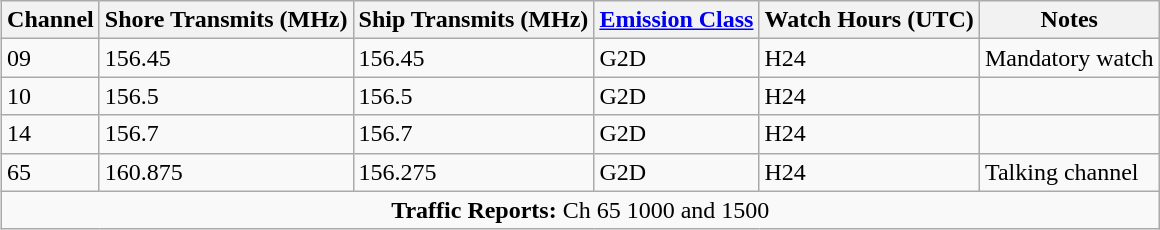<table class="wikitable collapsible collapsed" style="border:#bbb; margin:.46em 0 0 .2em">
<tr>
<th>Channel</th>
<th>Shore Transmits (MHz)</th>
<th>Ship Transmits (MHz)</th>
<th><a href='#'>Emission Class</a></th>
<th>Watch Hours (UTC)</th>
<th>Notes</th>
</tr>
<tr>
<td>09</td>
<td>156.45</td>
<td>156.45</td>
<td>G2D</td>
<td>H24</td>
<td>Mandatory watch</td>
</tr>
<tr>
<td>10</td>
<td>156.5</td>
<td>156.5</td>
<td>G2D</td>
<td>H24</td>
<td></td>
</tr>
<tr>
<td>14</td>
<td>156.7</td>
<td>156.7</td>
<td>G2D</td>
<td>H24</td>
<td></td>
</tr>
<tr>
<td>65</td>
<td>160.875</td>
<td>156.275</td>
<td>G2D</td>
<td>H24</td>
<td>Talking channel</td>
</tr>
<tr>
<td Colspan="6" style="text-align: center;"><strong>Traffic Reports:</strong> Ch 65 1000 and 1500</td>
</tr>
</table>
